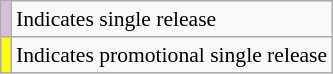<table class="wikitable" style="font-size:90%;">
<tr>
<td style="background-color:#D8BFD8"> </td>
<td>Indicates single release</td>
</tr>
<tr>
<td style="background-color:#ffff00"> </td>
<td>Indicates promotional single release</td>
</tr>
</table>
